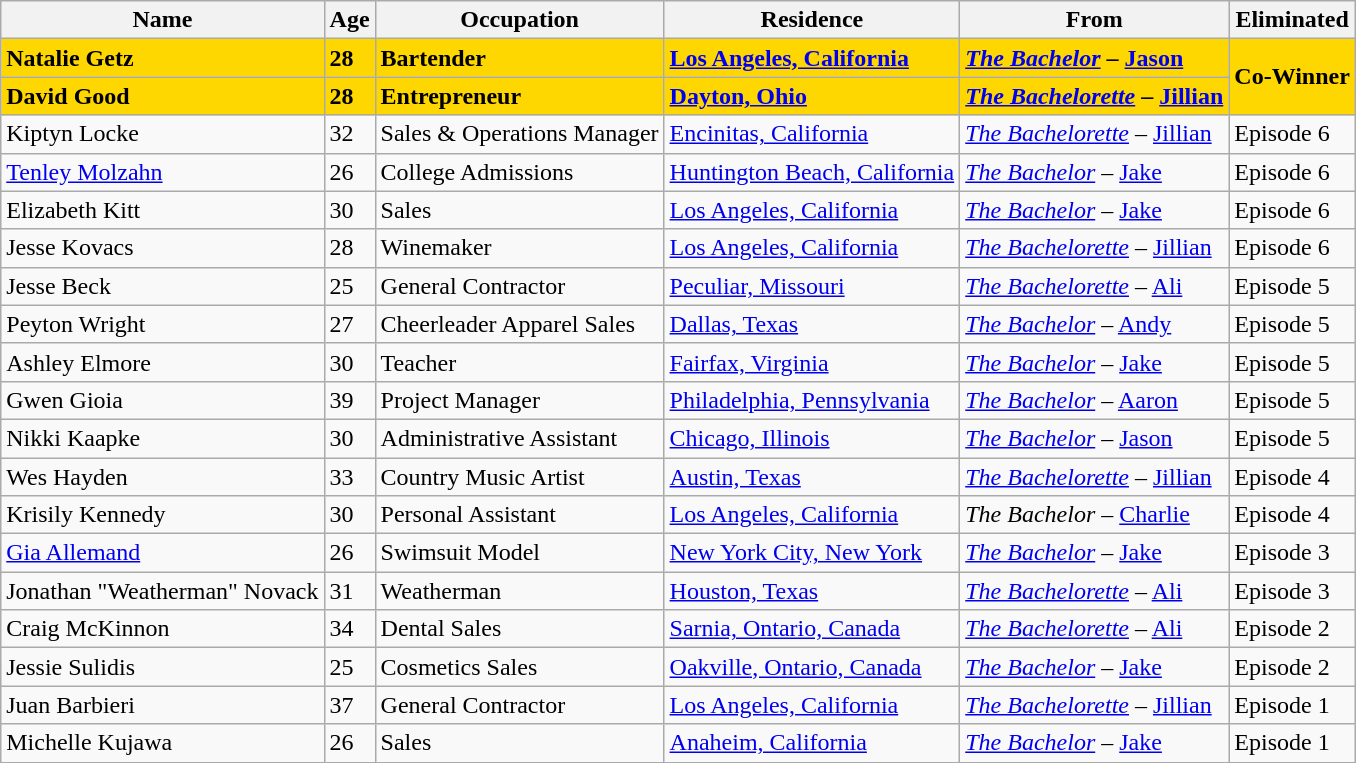<table class="wikitable">
<tr>
<th>Name</th>
<th>Age</th>
<th>Occupation</th>
<th>Residence</th>
<th>From</th>
<th>Eliminated</th>
</tr>
<tr bgcolor="gold">
<td><strong>Natalie Getz</strong></td>
<td><strong>28</strong></td>
<td><strong>Bartender</strong></td>
<td><strong><a href='#'>Los Angeles, California</a></strong></td>
<td><strong><a href='#'><em>The Bachelor</em></a> – <a href='#'>Jason</a></strong></td>
<td rowspan="2"><strong>Co-Winner</strong></td>
</tr>
<tr bgcolor="gold">
<td><strong>David Good</strong></td>
<td><strong>28</strong></td>
<td><strong>Entrepreneur</strong></td>
<td><strong><a href='#'>Dayton, Ohio</a></strong></td>
<td><strong><a href='#'><em>The Bachelorette</em></a> – <a href='#'>Jillian</a></strong></td>
</tr>
<tr>
<td>Kiptyn Locke</td>
<td>32</td>
<td>Sales & Operations Manager</td>
<td><a href='#'>Encinitas, California</a></td>
<td><a href='#'><em>The Bachelorette</em></a> – <a href='#'>Jillian</a></td>
<td>Episode 6</td>
</tr>
<tr>
<td><a href='#'>Tenley Molzahn</a></td>
<td>26</td>
<td>College Admissions</td>
<td><a href='#'>Huntington Beach, California</a></td>
<td><a href='#'><em>The Bachelor</em></a> – <a href='#'>Jake</a></td>
<td>Episode 6</td>
</tr>
<tr>
<td>Elizabeth Kitt</td>
<td>30</td>
<td>Sales</td>
<td><a href='#'>Los Angeles, California</a></td>
<td><a href='#'><em>The Bachelor</em></a> – <a href='#'>Jake</a></td>
<td>Episode 6</td>
</tr>
<tr>
<td>Jesse Kovacs</td>
<td>28</td>
<td>Winemaker</td>
<td><a href='#'>Los Angeles, California</a></td>
<td><a href='#'><em>The Bachelorette</em></a> – <a href='#'>Jillian</a></td>
<td>Episode 6</td>
</tr>
<tr>
<td>Jesse Beck</td>
<td>25</td>
<td>General Contractor</td>
<td><a href='#'>Peculiar, Missouri</a></td>
<td><a href='#'><em>The Bachelorette</em></a> – <a href='#'>Ali</a></td>
<td>Episode 5</td>
</tr>
<tr>
<td>Peyton Wright</td>
<td>27</td>
<td>Cheerleader Apparel Sales</td>
<td><a href='#'>Dallas, Texas</a></td>
<td><a href='#'><em>The Bachelor</em></a> – <a href='#'>Andy</a></td>
<td>Episode 5</td>
</tr>
<tr>
<td>Ashley Elmore</td>
<td>30</td>
<td>Teacher</td>
<td><a href='#'>Fairfax, Virginia</a></td>
<td><a href='#'><em>The Bachelor</em></a> – <a href='#'>Jake</a></td>
<td>Episode 5</td>
</tr>
<tr>
<td>Gwen Gioia</td>
<td>39</td>
<td>Project Manager</td>
<td><a href='#'>Philadelphia, Pennsylvania</a></td>
<td><a href='#'><em>The Bachelor</em></a> – <a href='#'>Aaron</a></td>
<td>Episode 5</td>
</tr>
<tr>
<td>Nikki Kaapke</td>
<td>30</td>
<td>Administrative Assistant</td>
<td><a href='#'>Chicago, Illinois</a></td>
<td><a href='#'><em>The Bachelor</em></a> – <a href='#'>Jason</a></td>
<td>Episode 5</td>
</tr>
<tr>
<td>Wes Hayden</td>
<td>33</td>
<td>Country Music Artist</td>
<td><a href='#'>Austin, Texas</a></td>
<td><a href='#'><em>The Bachelorette</em></a> – <a href='#'>Jillian</a></td>
<td>Episode 4</td>
</tr>
<tr>
<td>Krisily Kennedy</td>
<td>30</td>
<td>Personal Assistant</td>
<td><a href='#'>Los Angeles, California</a></td>
<td><em>The Bachelor</em> – <a href='#'>Charlie</a></td>
<td>Episode 4</td>
</tr>
<tr>
<td><a href='#'>Gia Allemand</a></td>
<td>26</td>
<td>Swimsuit Model</td>
<td><a href='#'>New York City, New York</a></td>
<td><a href='#'><em>The Bachelor</em></a> – <a href='#'>Jake</a></td>
<td>Episode 3</td>
</tr>
<tr>
<td>Jonathan "Weatherman" Novack</td>
<td>31</td>
<td>Weatherman</td>
<td><a href='#'>Houston, Texas</a></td>
<td><a href='#'><em>The Bachelorette</em></a> – <a href='#'>Ali</a></td>
<td>Episode 3</td>
</tr>
<tr>
<td>Craig McKinnon</td>
<td>34</td>
<td>Dental Sales</td>
<td><a href='#'>Sarnia, Ontario, Canada</a></td>
<td><a href='#'><em>The Bachelorette</em></a> – <a href='#'>Ali</a></td>
<td>Episode 2</td>
</tr>
<tr>
<td>Jessie Sulidis</td>
<td>25</td>
<td>Cosmetics Sales</td>
<td><a href='#'>Oakville, Ontario, Canada</a></td>
<td><a href='#'><em>The Bachelor</em></a> – <a href='#'>Jake</a></td>
<td>Episode 2</td>
</tr>
<tr>
<td>Juan Barbieri</td>
<td>37</td>
<td>General Contractor</td>
<td><a href='#'>Los Angeles, California</a></td>
<td><a href='#'><em>The Bachelorette</em></a> – <a href='#'>Jillian</a></td>
<td>Episode 1</td>
</tr>
<tr>
<td>Michelle Kujawa</td>
<td>26</td>
<td>Sales</td>
<td><a href='#'>Anaheim, California</a></td>
<td><a href='#'><em>The Bachelor</em></a> – <a href='#'>Jake</a></td>
<td>Episode 1</td>
</tr>
</table>
